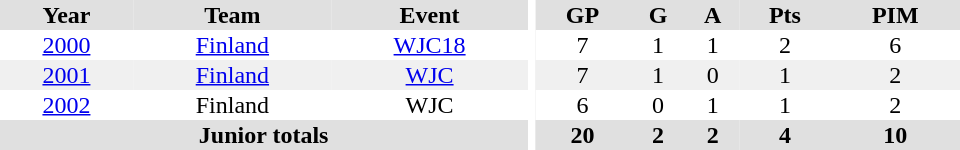<table border="0" cellpadding="1" cellspacing="0" ID="Table3" style="text-align:center; width:40em">
<tr ALIGN="center" bgcolor="#e0e0e0">
<th>Year</th>
<th>Team</th>
<th>Event</th>
<th rowspan="99" bgcolor="#ffffff"></th>
<th>GP</th>
<th>G</th>
<th>A</th>
<th>Pts</th>
<th>PIM</th>
</tr>
<tr>
<td><a href='#'>2000</a></td>
<td><a href='#'>Finland</a></td>
<td><a href='#'>WJC18</a></td>
<td>7</td>
<td>1</td>
<td>1</td>
<td>2</td>
<td>6</td>
</tr>
<tr bgcolor="#f0f0f0">
<td><a href='#'>2001</a></td>
<td><a href='#'>Finland</a></td>
<td><a href='#'>WJC</a></td>
<td>7</td>
<td>1</td>
<td>0</td>
<td>1</td>
<td>2</td>
</tr>
<tr>
<td><a href='#'>2002</a></td>
<td>Finland</td>
<td>WJC</td>
<td>6</td>
<td>0</td>
<td>1</td>
<td>1</td>
<td>2</td>
</tr>
<tr bgcolor="#e0e0e0">
<th colspan="3">Junior totals</th>
<th>20</th>
<th>2</th>
<th>2</th>
<th>4</th>
<th>10</th>
</tr>
</table>
